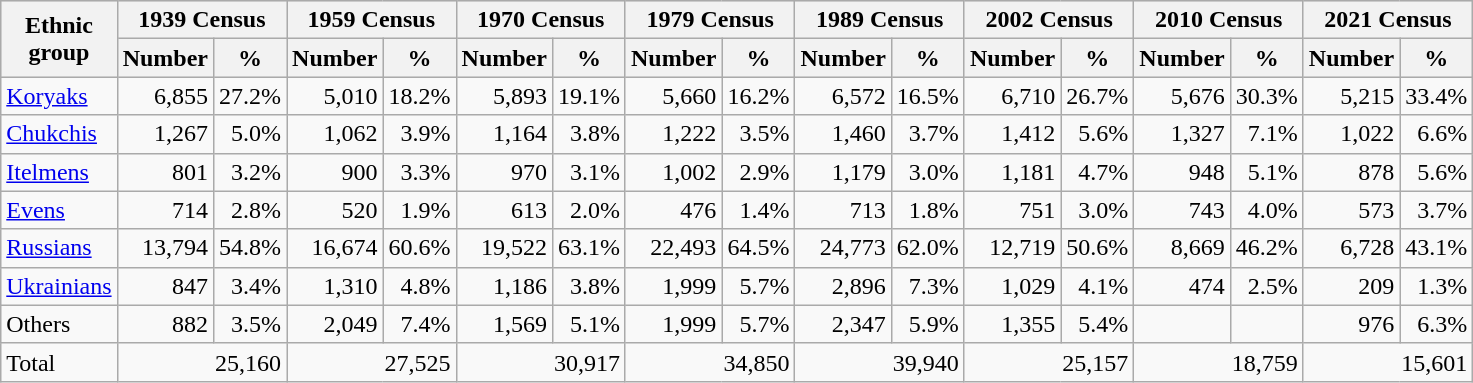<table class="wikitable" style="text-align: right;">
<tr bgcolor="#e0e0e0">
<th rowspan="2">Ethnic<br>group</th>
<th colspan="2">1939 Census</th>
<th colspan="2">1959 Census</th>
<th colspan="2">1970 Census</th>
<th colspan="2">1979 Census</th>
<th colspan="2">1989 Census</th>
<th colspan="2">2002 Census</th>
<th colspan="2">2010 Census</th>
<th colspan="2">2021 Census</th>
</tr>
<tr bgcolor="#e0e0e0">
<th>Number</th>
<th>%</th>
<th>Number</th>
<th>%</th>
<th>Number</th>
<th>%</th>
<th>Number</th>
<th>%</th>
<th>Number</th>
<th>%</th>
<th>Number</th>
<th>%</th>
<th>Number</th>
<th>%</th>
<th>Number</th>
<th>%</th>
</tr>
<tr>
<td align="left"><a href='#'>Koryaks</a></td>
<td>6,855</td>
<td>27.2%</td>
<td>5,010</td>
<td>18.2%</td>
<td>5,893</td>
<td>19.1%</td>
<td>5,660</td>
<td>16.2%</td>
<td>6,572</td>
<td>16.5%</td>
<td>6,710</td>
<td>26.7%</td>
<td>5,676</td>
<td>30.3%</td>
<td>5,215</td>
<td>33.4%</td>
</tr>
<tr>
<td align="left"><a href='#'>Chukchis</a></td>
<td>1,267</td>
<td>5.0%</td>
<td>1,062</td>
<td>3.9%</td>
<td>1,164</td>
<td>3.8%</td>
<td>1,222</td>
<td>3.5%</td>
<td>1,460</td>
<td>3.7%</td>
<td>1,412</td>
<td>5.6%</td>
<td>1,327</td>
<td>7.1%</td>
<td>1,022</td>
<td>6.6%</td>
</tr>
<tr>
<td align="left"><a href='#'>Itelmens</a></td>
<td>801</td>
<td>3.2%</td>
<td>900</td>
<td>3.3%</td>
<td>970</td>
<td>3.1%</td>
<td>1,002</td>
<td>2.9%</td>
<td>1,179</td>
<td>3.0%</td>
<td>1,181</td>
<td>4.7%</td>
<td>948</td>
<td>5.1%</td>
<td>878</td>
<td>5.6%</td>
</tr>
<tr>
<td align="left"><a href='#'>Evens</a></td>
<td>714</td>
<td>2.8%</td>
<td>520</td>
<td>1.9%</td>
<td>613</td>
<td>2.0%</td>
<td>476</td>
<td>1.4%</td>
<td>713</td>
<td>1.8%</td>
<td>751</td>
<td>3.0%</td>
<td>743</td>
<td>4.0%</td>
<td>573</td>
<td>3.7%</td>
</tr>
<tr>
<td align="left"><a href='#'>Russians</a></td>
<td>13,794</td>
<td>54.8%</td>
<td>16,674</td>
<td>60.6%</td>
<td>19,522</td>
<td>63.1%</td>
<td>22,493</td>
<td>64.5%</td>
<td>24,773</td>
<td>62.0%</td>
<td>12,719</td>
<td>50.6%</td>
<td>8,669</td>
<td>46.2%</td>
<td>6,728</td>
<td>43.1%</td>
</tr>
<tr>
<td align="left"><a href='#'>Ukrainians</a></td>
<td>847</td>
<td>3.4%</td>
<td>1,310</td>
<td>4.8%</td>
<td>1,186</td>
<td>3.8%</td>
<td>1,999</td>
<td>5.7%</td>
<td>2,896</td>
<td>7.3%</td>
<td>1,029</td>
<td>4.1%</td>
<td>474</td>
<td>2.5%</td>
<td>209</td>
<td>1.3%</td>
</tr>
<tr>
<td align="left">Others</td>
<td>882</td>
<td>3.5%</td>
<td>2,049</td>
<td>7.4%</td>
<td>1,569</td>
<td>5.1%</td>
<td>1,999</td>
<td>5.7%</td>
<td>2,347</td>
<td>5.9%</td>
<td>1,355</td>
<td>5.4%</td>
<td></td>
<td></td>
<td>976</td>
<td>6.3%</td>
</tr>
<tr>
<td align="left">Total</td>
<td colspan="2">25,160</td>
<td colspan="2">27,525</td>
<td colspan="2">30,917</td>
<td colspan="2">34,850</td>
<td colspan="2">39,940</td>
<td colspan="2">25,157</td>
<td colspan="2">18,759</td>
<td colspan="2">15,601</td>
</tr>
</table>
